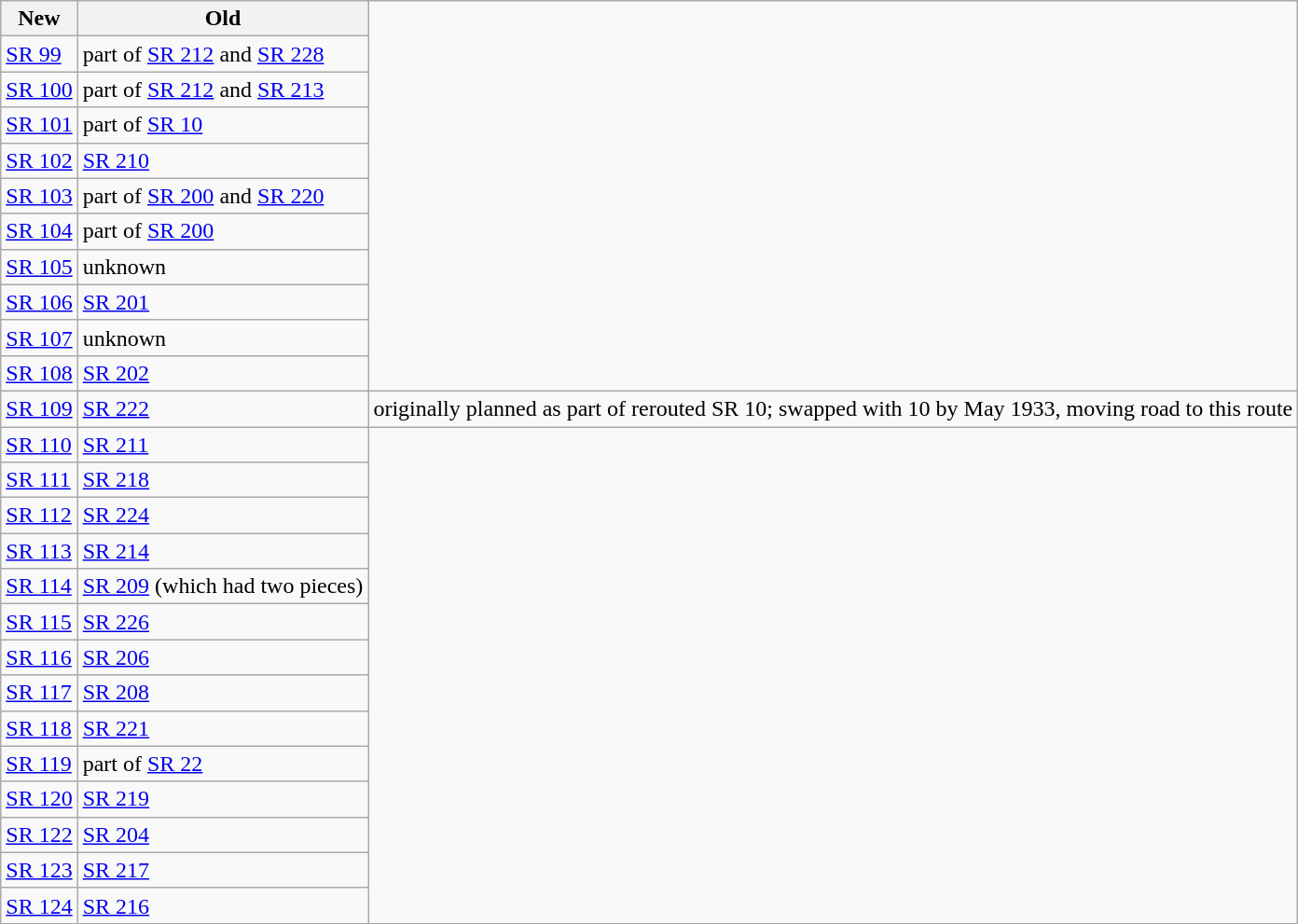<table class=wikitable>
<tr>
<th>New</th>
<th>Old</th>
</tr>
<tr>
<td><a href='#'>SR 99</a></td>
<td>part of <a href='#'>SR 212</a> and <a href='#'>SR 228</a></td>
</tr>
<tr>
<td><a href='#'>SR 100</a></td>
<td>part of <a href='#'>SR 212</a> and <a href='#'>SR 213</a></td>
</tr>
<tr>
<td><a href='#'>SR 101</a></td>
<td>part of <a href='#'>SR 10</a></td>
</tr>
<tr>
<td><a href='#'>SR 102</a></td>
<td><a href='#'>SR 210</a></td>
</tr>
<tr>
<td><a href='#'>SR 103</a></td>
<td>part of <a href='#'>SR 200</a> and <a href='#'>SR 220</a></td>
</tr>
<tr>
<td><a href='#'>SR 104</a></td>
<td>part of <a href='#'>SR 200</a></td>
</tr>
<tr>
<td><a href='#'>SR 105</a></td>
<td>unknown</td>
</tr>
<tr>
<td><a href='#'>SR 106</a></td>
<td><a href='#'>SR 201</a></td>
</tr>
<tr>
<td><a href='#'>SR 107</a></td>
<td>unknown</td>
</tr>
<tr>
<td><a href='#'>SR 108</a></td>
<td><a href='#'>SR 202</a></td>
</tr>
<tr>
<td><a href='#'>SR 109</a></td>
<td><a href='#'>SR 222</a></td>
<td>originally planned as part of rerouted SR 10; swapped with 10 by May 1933, moving road to this route</td>
</tr>
<tr>
<td><a href='#'>SR 110</a></td>
<td><a href='#'>SR 211</a></td>
</tr>
<tr>
<td><a href='#'>SR 111</a></td>
<td><a href='#'>SR 218</a></td>
</tr>
<tr>
<td><a href='#'>SR 112</a></td>
<td><a href='#'>SR 224</a></td>
</tr>
<tr>
<td><a href='#'>SR 113</a></td>
<td><a href='#'>SR 214</a></td>
</tr>
<tr>
<td><a href='#'>SR 114</a></td>
<td><a href='#'>SR 209</a> (which had two pieces)</td>
</tr>
<tr>
<td><a href='#'>SR 115</a></td>
<td><a href='#'>SR 226</a></td>
</tr>
<tr>
<td><a href='#'>SR 116</a></td>
<td><a href='#'>SR 206</a></td>
</tr>
<tr>
<td><a href='#'>SR 117</a></td>
<td><a href='#'>SR 208</a></td>
</tr>
<tr>
<td><a href='#'>SR 118</a></td>
<td><a href='#'>SR 221</a></td>
</tr>
<tr>
<td><a href='#'>SR 119</a></td>
<td>part of <a href='#'>SR 22</a></td>
</tr>
<tr>
<td><a href='#'>SR 120</a></td>
<td><a href='#'>SR 219</a></td>
</tr>
<tr>
<td><a href='#'>SR 122</a></td>
<td><a href='#'>SR 204</a></td>
</tr>
<tr>
<td><a href='#'>SR 123</a></td>
<td><a href='#'>SR 217</a></td>
</tr>
<tr>
<td><a href='#'>SR 124</a></td>
<td><a href='#'>SR 216</a></td>
</tr>
</table>
